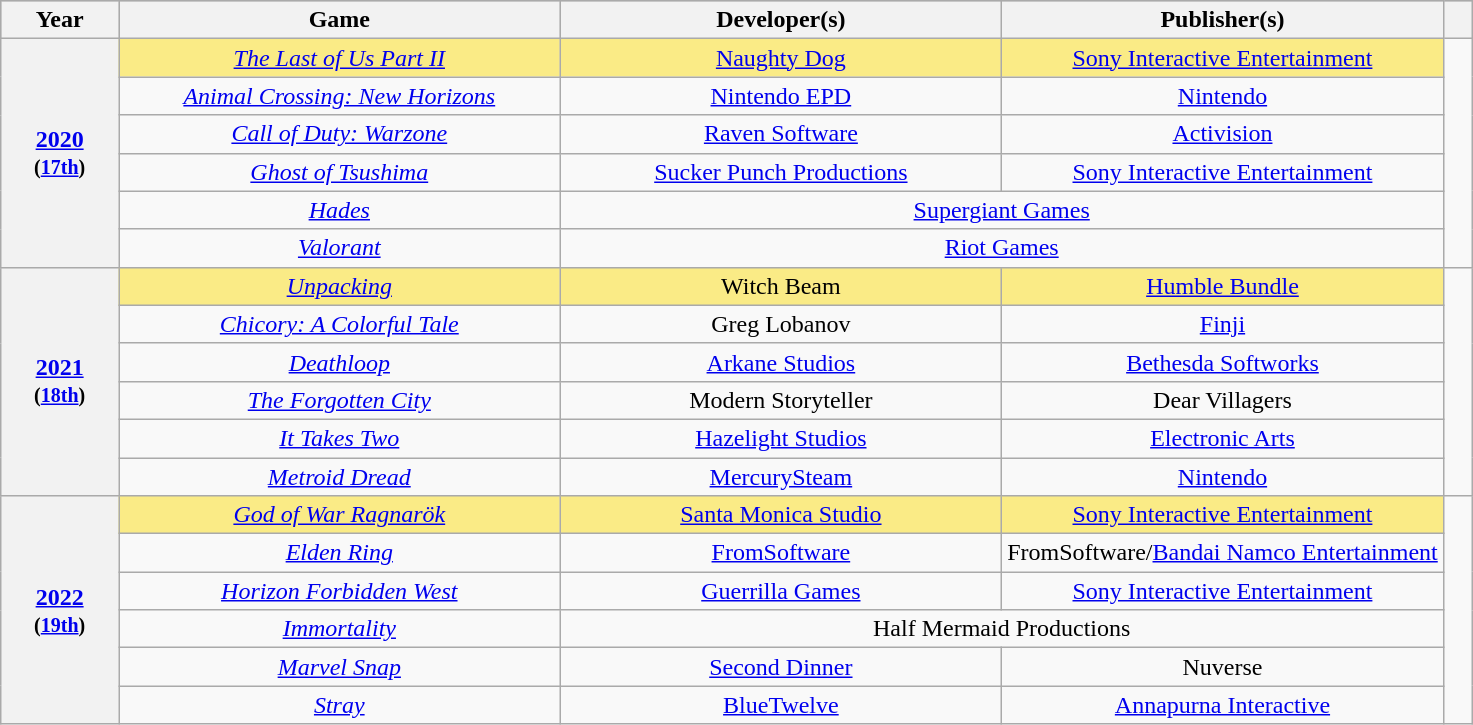<table class="wikitable" style="text-align:center;">
<tr style="background:#bebebe;">
<th scope="col" style="width:8%;">Year</th>
<th scope="col" style="width:30%;">Game</th>
<th scope="col" style="width:30%;">Developer(s)</th>
<th scope="col" style="width:30%;">Publisher(s)</th>
<th scope="col" style="width:2%;" class="unsortable"></th>
</tr>
<tr>
<th rowspan="6"><a href='#'>2020</a><br><small>(<a href='#'>17th</a>)</small></th>
<td style="background:#FAEB86"><em><a href='#'>The Last of Us Part II</a></em></td>
<td style="background:#FAEB86"><a href='#'>Naughty Dog</a></td>
<td style="background:#FAEB86"><a href='#'>Sony Interactive Entertainment</a></td>
<td rowspan="6"></td>
</tr>
<tr>
<td><em><a href='#'>Animal Crossing: New Horizons</a></em></td>
<td><a href='#'>Nintendo EPD</a></td>
<td><a href='#'>Nintendo</a></td>
</tr>
<tr>
<td><em><a href='#'>Call of Duty: Warzone</a></em></td>
<td><a href='#'>Raven Software</a></td>
<td><a href='#'>Activision</a></td>
</tr>
<tr>
<td><em><a href='#'>Ghost of Tsushima</a></em></td>
<td><a href='#'>Sucker Punch Productions</a></td>
<td><a href='#'>Sony Interactive Entertainment</a></td>
</tr>
<tr>
<td><em><a href='#'>Hades</a></em></td>
<td colspan=2><a href='#'>Supergiant Games</a></td>
</tr>
<tr>
<td><em><a href='#'>Valorant</a></em></td>
<td colspan=2><a href='#'>Riot Games</a></td>
</tr>
<tr>
<th rowspan="6"><a href='#'>2021</a><br><small>(<a href='#'>18th</a>)</small></th>
<td style="background:#FAEB86"><em><a href='#'>Unpacking</a></em></td>
<td style="background:#FAEB86">Witch Beam</td>
<td style="background:#FAEB86"><a href='#'>Humble Bundle</a></td>
<td rowspan="6"></td>
</tr>
<tr>
<td><em><a href='#'>Chicory: A Colorful Tale</a></em></td>
<td>Greg Lobanov</td>
<td><a href='#'>Finji</a></td>
</tr>
<tr>
<td><em><a href='#'>Deathloop</a></em></td>
<td><a href='#'>Arkane Studios</a></td>
<td><a href='#'>Bethesda Softworks</a></td>
</tr>
<tr>
<td><em><a href='#'>The Forgotten City</a></em></td>
<td>Modern Storyteller</td>
<td>Dear Villagers</td>
</tr>
<tr>
<td><em><a href='#'>It Takes Two</a></em></td>
<td><a href='#'>Hazelight Studios</a></td>
<td><a href='#'>Electronic Arts</a></td>
</tr>
<tr>
<td><em><a href='#'>Metroid Dread</a></em></td>
<td><a href='#'>MercurySteam</a></td>
<td><a href='#'>Nintendo</a></td>
</tr>
<tr>
<th rowspan="6"><a href='#'>2022</a><br><small>(<a href='#'>19th</a>)</small></th>
<td style="background:#FAEB86"><em><a href='#'>God of War Ragnarök</a></em></td>
<td style="background:#FAEB86"><a href='#'>Santa Monica Studio</a></td>
<td style="background:#FAEB86"><a href='#'>Sony Interactive Entertainment</a></td>
<td rowspan="6"></td>
</tr>
<tr>
<td><em><a href='#'>Elden Ring</a></em></td>
<td><a href='#'>FromSoftware</a></td>
<td>FromSoftware/<a href='#'>Bandai Namco Entertainment</a></td>
</tr>
<tr>
<td><em><a href='#'>Horizon Forbidden West</a></em></td>
<td><a href='#'>Guerrilla Games</a></td>
<td><a href='#'>Sony Interactive Entertainment</a></td>
</tr>
<tr>
<td><em><a href='#'>Immortality</a></em></td>
<td colspan=2>Half Mermaid Productions</td>
</tr>
<tr>
<td><em><a href='#'>Marvel Snap</a></em></td>
<td><a href='#'>Second Dinner</a></td>
<td>Nuverse</td>
</tr>
<tr>
<td><em><a href='#'>Stray</a></em></td>
<td><a href='#'>BlueTwelve</a></td>
<td><a href='#'>Annapurna Interactive</a></td>
</tr>
</table>
